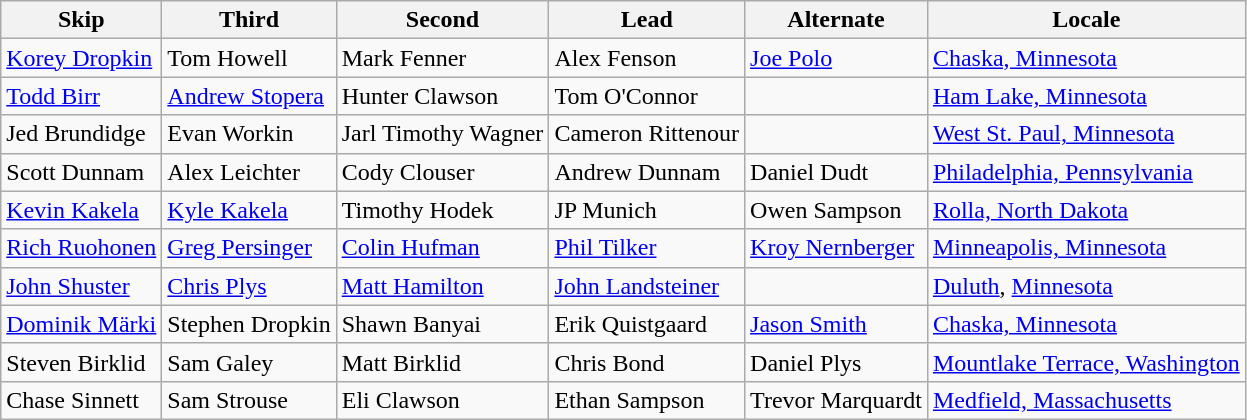<table class="wikitable">
<tr>
<th>Skip</th>
<th>Third</th>
<th>Second</th>
<th>Lead</th>
<th>Alternate</th>
<th>Locale</th>
</tr>
<tr>
<td><a href='#'>Korey Dropkin</a></td>
<td>Tom Howell</td>
<td>Mark Fenner</td>
<td>Alex Fenson</td>
<td><a href='#'>Joe Polo</a></td>
<td> <a href='#'>Chaska, Minnesota</a></td>
</tr>
<tr>
<td><a href='#'>Todd Birr</a></td>
<td><a href='#'>Andrew Stopera</a></td>
<td>Hunter Clawson</td>
<td>Tom O'Connor</td>
<td></td>
<td> <a href='#'>Ham Lake, Minnesota</a></td>
</tr>
<tr>
<td>Jed Brundidge</td>
<td>Evan Workin</td>
<td>Jarl Timothy Wagner</td>
<td>Cameron Rittenour</td>
<td></td>
<td> <a href='#'>West St. Paul, Minnesota</a></td>
</tr>
<tr>
<td>Scott Dunnam</td>
<td>Alex Leichter</td>
<td>Cody Clouser</td>
<td>Andrew Dunnam</td>
<td>Daniel Dudt</td>
<td> <a href='#'>Philadelphia, Pennsylvania</a></td>
</tr>
<tr>
<td><a href='#'>Kevin Kakela</a></td>
<td><a href='#'>Kyle Kakela</a></td>
<td>Timothy Hodek</td>
<td>JP Munich</td>
<td>Owen Sampson</td>
<td> <a href='#'>Rolla, North Dakota</a></td>
</tr>
<tr>
<td><a href='#'>Rich Ruohonen</a></td>
<td><a href='#'>Greg Persinger</a></td>
<td><a href='#'>Colin Hufman</a></td>
<td><a href='#'>Phil Tilker</a></td>
<td><a href='#'>Kroy Nernberger</a></td>
<td> <a href='#'>Minneapolis, Minnesota</a></td>
</tr>
<tr>
<td><a href='#'>John Shuster</a></td>
<td><a href='#'>Chris Plys</a></td>
<td><a href='#'>Matt Hamilton</a></td>
<td><a href='#'>John Landsteiner</a></td>
<td></td>
<td> <a href='#'>Duluth</a>, <a href='#'>Minnesota</a></td>
</tr>
<tr>
<td><a href='#'>Dominik Märki</a></td>
<td>Stephen Dropkin</td>
<td>Shawn Banyai</td>
<td>Erik Quistgaard</td>
<td><a href='#'>Jason Smith</a></td>
<td> <a href='#'>Chaska, Minnesota</a></td>
</tr>
<tr>
<td>Steven Birklid</td>
<td>Sam Galey</td>
<td>Matt Birklid</td>
<td>Chris Bond</td>
<td>Daniel Plys</td>
<td> <a href='#'>Mountlake Terrace, Washington</a></td>
</tr>
<tr>
<td>Chase Sinnett</td>
<td>Sam Strouse</td>
<td>Eli Clawson</td>
<td>Ethan Sampson</td>
<td>Trevor Marquardt</td>
<td> <a href='#'>Medfield, Massachusetts</a></td>
</tr>
</table>
